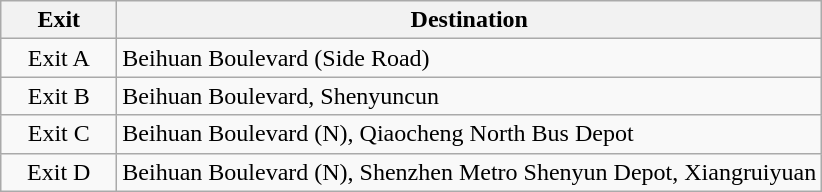<table class="wikitable">
<tr>
<th style="width:70px">Exit</th>
<th>Destination</th>
</tr>
<tr>
<td align="center">Exit A</td>
<td>Beihuan Boulevard (Side Road)</td>
</tr>
<tr>
<td align="center">Exit B</td>
<td>Beihuan Boulevard, Shenyuncun</td>
</tr>
<tr>
<td align="center">Exit C</td>
<td>Beihuan Boulevard (N), Qiaocheng North Bus Depot</td>
</tr>
<tr>
<td align="center">Exit D</td>
<td>Beihuan Boulevard (N), Shenzhen Metro Shenyun Depot, Xiangruiyuan</td>
</tr>
</table>
